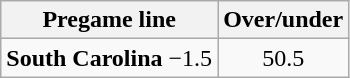<table class="wikitable">
<tr align="center">
<th style=>Pregame line</th>
<th style=>Over/under</th>
</tr>
<tr align="center">
<td><strong>South Carolina</strong> −1.5</td>
<td>50.5</td>
</tr>
</table>
